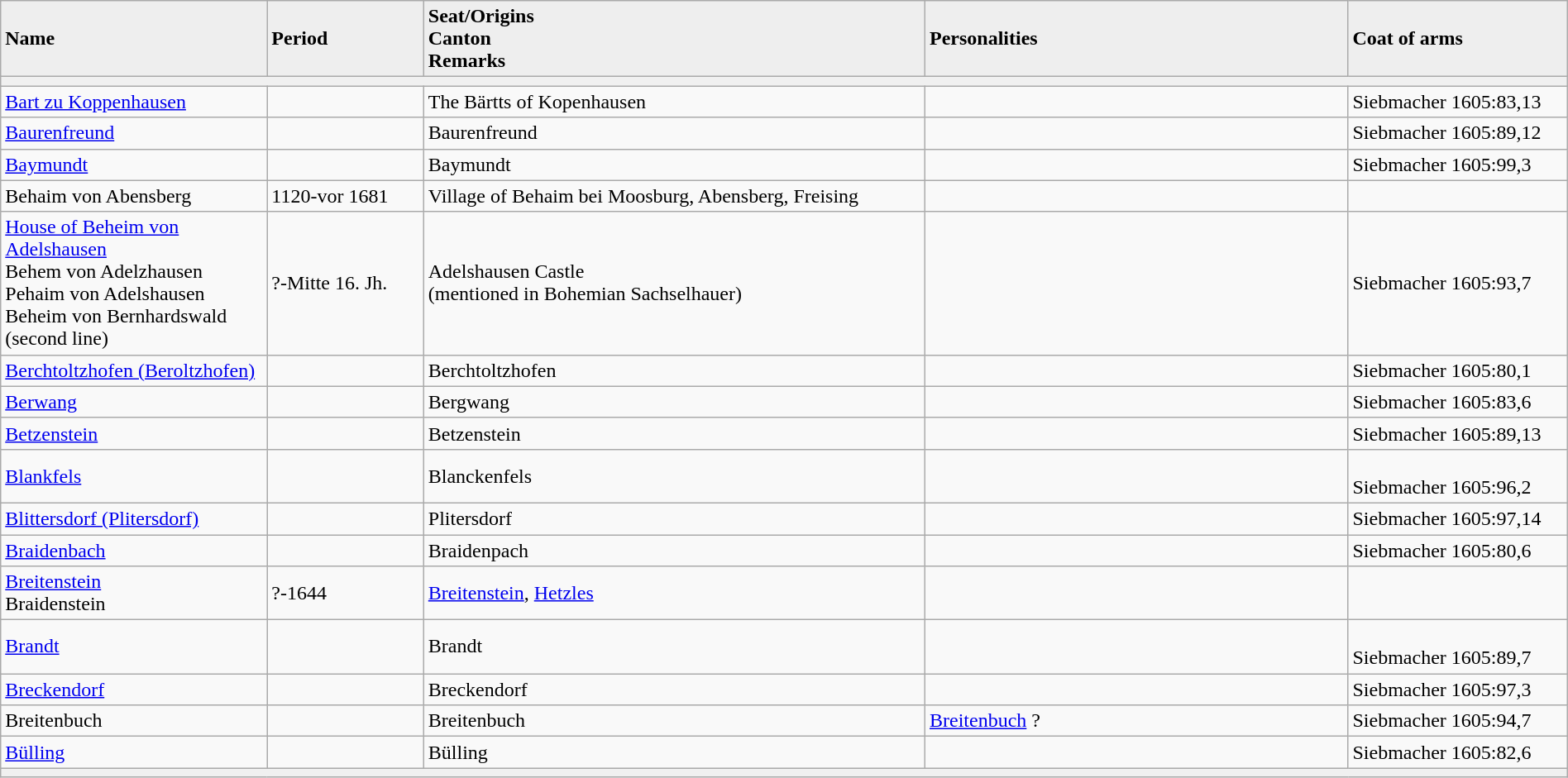<table class="wikitable" width="100%">
<tr>
<td style="background:#EEEEEE;" ! width="17%"><strong>Name</strong></td>
<td style="background:#EEEEEE;" ! width="10%"><strong>Period</strong></td>
<td style="background:#EEEEEE;" ! width="32%"><strong>Seat/Origins <br> Canton <br> Remarks</strong></td>
<td style="background:#EEEEEE;" ! width="27%"><strong>Personalities</strong></td>
<td style="background:#EEEEEE;" ! width="14%"><strong>Coat of arms</strong></td>
</tr>
<tr>
<td colspan="5" align="left" style="background:#f0f0f0;"></td>
</tr>
<tr>
<td><a href='#'>Bart zu Koppenhausen</a></td>
<td></td>
<td>The Bärtts of Kopenhausen</td>
<td></td>
<td>Siebmacher 1605:83,13</td>
</tr>
<tr>
<td><a href='#'>Baurenfreund</a></td>
<td></td>
<td>Baurenfreund</td>
<td></td>
<td>Siebmacher 1605:89,12</td>
</tr>
<tr>
<td><a href='#'>Baymundt</a></td>
<td></td>
<td>Baymundt</td>
<td></td>
<td>Siebmacher 1605:99,3</td>
</tr>
<tr>
<td>Behaim von Abensberg</td>
<td>1120-vor 1681</td>
<td>Village of Behaim bei Moosburg, Abensberg, Freising</td>
<td></td>
<td></td>
</tr>
<tr>
<td><a href='#'>House of Beheim von Adelshausen</a><br>Behem von Adelzhausen<br>Pehaim von Adelshausen<br>Beheim von Bernhardswald (second line)</td>
<td>?-Mitte 16. Jh.</td>
<td>Adelshausen Castle<br>(mentioned in Bohemian Sachselhauer)</td>
<td></td>
<td>Siebmacher 1605:93,7</td>
</tr>
<tr>
<td><a href='#'>Berchtoltzhofen (Beroltzhofen)</a></td>
<td></td>
<td>Berchtoltzhofen</td>
<td></td>
<td>Siebmacher 1605:80,1</td>
</tr>
<tr>
<td><a href='#'>Berwang</a></td>
<td></td>
<td>Bergwang</td>
<td></td>
<td>Siebmacher 1605:83,6</td>
</tr>
<tr>
<td><a href='#'>Betzenstein</a></td>
<td></td>
<td>Betzenstein</td>
<td></td>
<td>Siebmacher 1605:89,13</td>
</tr>
<tr>
<td><a href='#'>Blankfels</a></td>
<td></td>
<td>Blanckenfels</td>
<td></td>
<td><br> Siebmacher 1605:96,2</td>
</tr>
<tr>
<td><a href='#'>Blittersdorf (Plitersdorf)</a></td>
<td></td>
<td>Plitersdorf</td>
<td></td>
<td>Siebmacher 1605:97,14</td>
</tr>
<tr>
<td><a href='#'>Braidenbach</a></td>
<td></td>
<td>Braidenpach</td>
<td></td>
<td>Siebmacher 1605:80,6</td>
</tr>
<tr>
<td><a href='#'>Breitenstein</a><br>Braidenstein</td>
<td>?-1644</td>
<td><a href='#'>Breitenstein</a>, <a href='#'>Hetzles</a></td>
<td></td>
<td></td>
</tr>
<tr>
<td><a href='#'>Brandt</a></td>
<td></td>
<td>Brandt</td>
<td></td>
<td> <br> Siebmacher 1605:89,7</td>
</tr>
<tr>
<td><a href='#'>Breckendorf</a></td>
<td></td>
<td>Breckendorf</td>
<td></td>
<td>Siebmacher 1605:97,3</td>
</tr>
<tr>
<td>Breitenbuch</td>
<td></td>
<td>Breitenbuch</td>
<td><a href='#'>Breitenbuch</a> ?</td>
<td>Siebmacher 1605:94,7</td>
</tr>
<tr>
<td><a href='#'>Bülling</a></td>
<td></td>
<td>Bülling</td>
<td></td>
<td>Siebmacher 1605:82,6</td>
</tr>
<tr>
<td colspan="5" align="left" style="background:#f0f0f0;"></td>
</tr>
</table>
